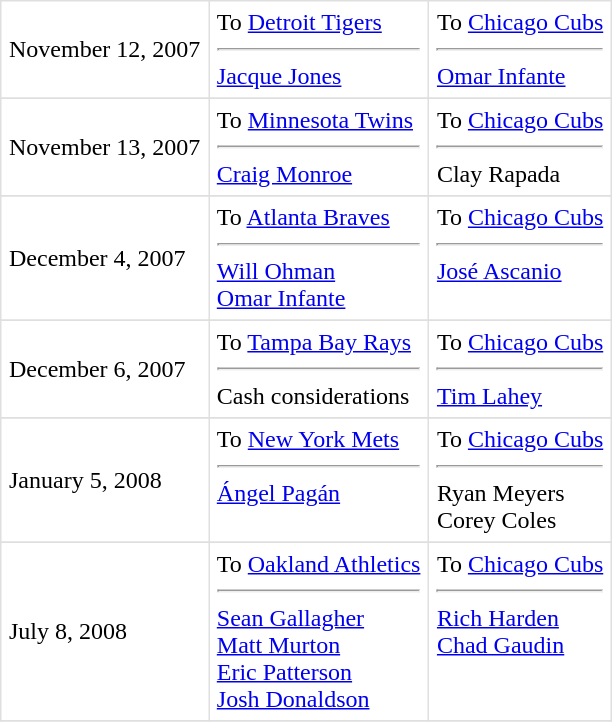<table border=1 style="border-collapse:collapse" bordercolor="#DFDFDF"  cellpadding="5">
<tr bgcolor="#FFFFFF">
<td>November 12, 2007<br></td>
<td valign="top">To <a href='#'>Detroit Tigers</a> <hr><a href='#'>Jacque Jones</a></td>
<td valign="top">To <a href='#'>Chicago Cubs</a> <hr><a href='#'>Omar Infante</a></td>
</tr>
<tr>
</tr>
<tr bgcolor="#FFFFFF">
<td>November 13, 2007<br></td>
<td valign="top">To <a href='#'>Minnesota Twins</a> <hr><a href='#'>Craig Monroe</a></td>
<td valign="top">To <a href='#'>Chicago Cubs</a> <hr>Clay Rapada</td>
</tr>
<tr>
</tr>
<tr bgcolor="#FFFFFF">
<td>December 4, 2007<br></td>
<td valign="top">To <a href='#'>Atlanta Braves</a> <hr><a href='#'>Will Ohman</a> <br> <a href='#'>Omar Infante</a></td>
<td valign="top">To <a href='#'>Chicago Cubs</a> <hr> <a href='#'>José Ascanio</a></td>
</tr>
<tr>
</tr>
<tr bgcolor="#FFFFFF">
<td>December 6, 2007<br></td>
<td valign="top">To <a href='#'>Tampa Bay Rays</a> <hr>Cash considerations</td>
<td valign="top">To <a href='#'>Chicago Cubs</a> <hr> <a href='#'>Tim Lahey</a></td>
</tr>
<tr>
</tr>
<tr bgcolor="#FFFFFF">
<td>January 5, 2008<br></td>
<td valign="top">To <a href='#'>New York Mets</a> <hr><a href='#'>Ángel Pagán</a></td>
<td valign="top">To <a href='#'>Chicago Cubs</a> <hr> Ryan Meyers  <br> Corey Coles</td>
</tr>
<tr>
</tr>
<tr bgcolor="#FFFFFF">
<td>July 8, 2008<br></td>
<td valign="top">To <a href='#'>Oakland Athletics</a> <hr><a href='#'>Sean Gallagher</a> <br> <a href='#'>Matt Murton</a> <br> <a href='#'>Eric Patterson</a> <br> <a href='#'>Josh Donaldson</a></td>
<td valign="top">To <a href='#'>Chicago Cubs</a> <hr> <a href='#'>Rich Harden</a>  <br> <a href='#'>Chad Gaudin</a></td>
</tr>
<tr>
</tr>
</table>
